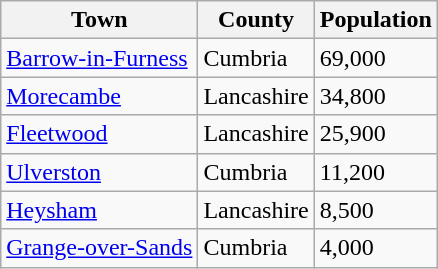<table class="wikitable">
<tr>
<th>Town</th>
<th>County</th>
<th>Population</th>
</tr>
<tr>
<td><a href='#'>Barrow-in-Furness</a></td>
<td>Cumbria</td>
<td>69,000</td>
</tr>
<tr>
<td><a href='#'>Morecambe</a></td>
<td>Lancashire</td>
<td>34,800</td>
</tr>
<tr>
<td><a href='#'>Fleetwood</a></td>
<td>Lancashire</td>
<td>25,900</td>
</tr>
<tr>
<td><a href='#'>Ulverston</a></td>
<td>Cumbria</td>
<td>11,200</td>
</tr>
<tr>
<td><a href='#'>Heysham</a></td>
<td>Lancashire</td>
<td>8,500</td>
</tr>
<tr>
<td><a href='#'>Grange-over-Sands</a></td>
<td>Cumbria</td>
<td>4,000</td>
</tr>
</table>
